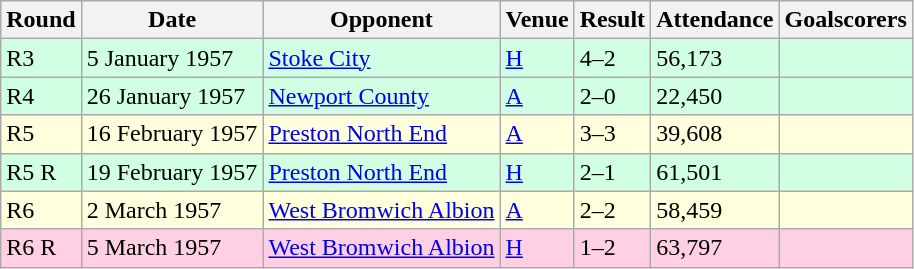<table class="wikitable">
<tr>
<th>Round</th>
<th>Date</th>
<th>Opponent</th>
<th>Venue</th>
<th>Result</th>
<th>Attendance</th>
<th>Goalscorers</th>
</tr>
<tr style="background:#d0ffe3;">
<td>R3</td>
<td>5 January 1957</td>
<td><a href='#'>Stoke City</a></td>
<td><a href='#'>H</a></td>
<td>4–2</td>
<td>56,173</td>
<td></td>
</tr>
<tr style="background:#d0ffe3;">
<td>R4</td>
<td>26 January 1957</td>
<td><a href='#'>Newport County</a></td>
<td><a href='#'>A</a></td>
<td>2–0</td>
<td>22,450</td>
<td></td>
</tr>
<tr style="background:#ffffdd;">
<td>R5</td>
<td>16 February 1957</td>
<td><a href='#'>Preston North End</a></td>
<td><a href='#'>A</a></td>
<td>3–3</td>
<td>39,608</td>
<td></td>
</tr>
<tr style="background:#d0ffe3;">
<td>R5 R</td>
<td>19 February 1957</td>
<td><a href='#'>Preston North End</a></td>
<td><a href='#'>H</a></td>
<td>2–1</td>
<td>61,501</td>
<td></td>
</tr>
<tr style="background:#ffffdd;">
<td>R6</td>
<td>2 March 1957</td>
<td><a href='#'>West Bromwich Albion</a></td>
<td><a href='#'>A</a></td>
<td>2–2</td>
<td>58,459</td>
<td></td>
</tr>
<tr style="background:#ffd0e3;">
<td>R6 R</td>
<td>5 March 1957</td>
<td><a href='#'>West Bromwich Albion</a></td>
<td><a href='#'>H</a></td>
<td>1–2</td>
<td>63,797</td>
<td></td>
</tr>
</table>
